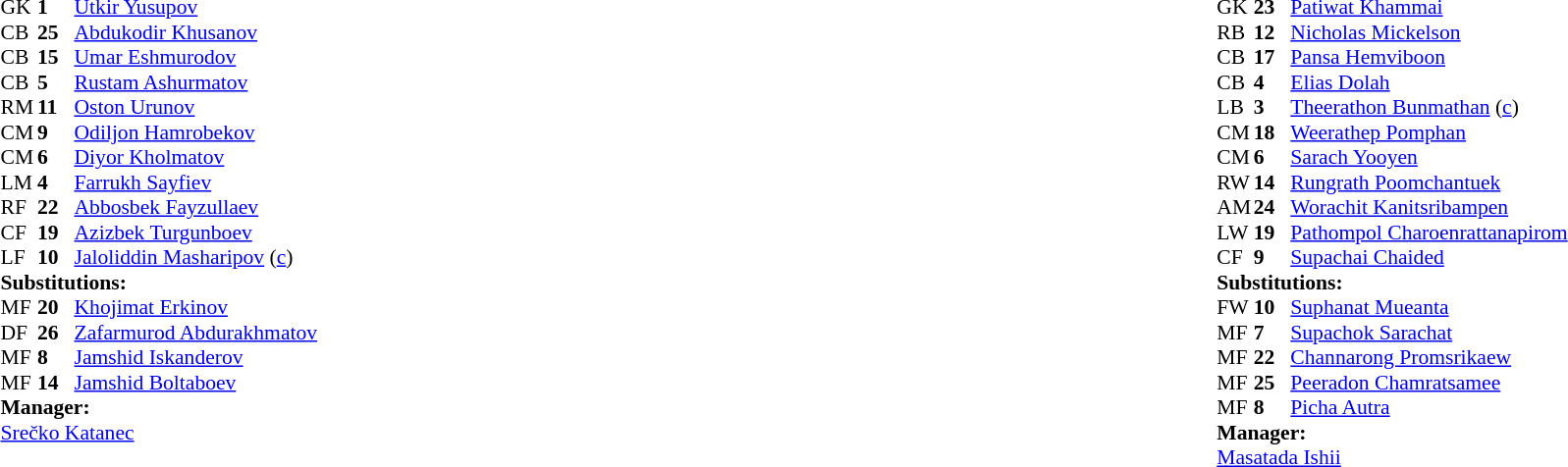<table width="100%">
<tr>
<td valign="top" width="40%"><br><table style="font-size:90%" cellspacing="0" cellpadding="0">
<tr>
<th width=25></th>
<th width=25></th>
</tr>
<tr>
<td>GK</td>
<td><strong>1</strong></td>
<td><a href='#'>Utkir Yusupov</a></td>
</tr>
<tr>
<td>CB</td>
<td><strong>25</strong></td>
<td><a href='#'>Abdukodir Khusanov</a></td>
<td></td>
</tr>
<tr>
<td>CB</td>
<td><strong>15</strong></td>
<td><a href='#'>Umar Eshmurodov</a></td>
</tr>
<tr>
<td>CB</td>
<td><strong>5</strong></td>
<td><a href='#'>Rustam Ashurmatov</a></td>
</tr>
<tr>
<td>RM</td>
<td><strong>11</strong></td>
<td><a href='#'>Oston Urunov</a></td>
<td></td>
<td></td>
</tr>
<tr>
<td>CM</td>
<td><strong>9</strong></td>
<td><a href='#'>Odiljon Hamrobekov</a></td>
</tr>
<tr>
<td>CM</td>
<td><strong>6</strong></td>
<td><a href='#'>Diyor Kholmatov</a></td>
</tr>
<tr>
<td>LM</td>
<td><strong>4</strong></td>
<td><a href='#'>Farrukh Sayfiev</a></td>
</tr>
<tr>
<td>RF</td>
<td><strong>22</strong></td>
<td><a href='#'>Abbosbek Fayzullaev</a></td>
<td></td>
<td></td>
</tr>
<tr>
<td>CF</td>
<td><strong>19</strong></td>
<td><a href='#'>Azizbek Turgunboev</a></td>
<td></td>
<td></td>
</tr>
<tr>
<td>LF</td>
<td><strong>10</strong></td>
<td><a href='#'>Jaloliddin Masharipov</a> (<a href='#'>c</a>)</td>
<td></td>
<td></td>
</tr>
<tr>
<td colspan=3><strong>Substitutions:</strong></td>
</tr>
<tr>
<td>MF</td>
<td><strong>20</strong></td>
<td><a href='#'>Khojimat Erkinov</a></td>
<td></td>
<td></td>
</tr>
<tr>
<td>DF</td>
<td><strong>26</strong></td>
<td><a href='#'>Zafarmurod Abdurakhmatov</a></td>
<td></td>
<td></td>
</tr>
<tr>
<td>MF</td>
<td><strong>8</strong></td>
<td><a href='#'>Jamshid Iskanderov</a></td>
<td></td>
<td></td>
</tr>
<tr>
<td>MF</td>
<td><strong>14</strong></td>
<td><a href='#'>Jamshid Boltaboev</a></td>
<td></td>
<td></td>
</tr>
<tr>
<td colspan=3><strong>Manager:</strong></td>
</tr>
<tr>
<td colspan=3> <a href='#'>Srečko Katanec</a></td>
</tr>
</table>
</td>
<td valign="top"></td>
<td valign="top" width="50%"><br><table style="font-size:90%; margin:auto" cellspacing="0" cellpadding="0">
<tr>
<th width=25></th>
<th width=25></th>
</tr>
<tr>
<td>GK</td>
<td><strong>23</strong></td>
<td><a href='#'>Patiwat Khammai</a></td>
</tr>
<tr>
<td>RB</td>
<td><strong>12</strong></td>
<td><a href='#'>Nicholas Mickelson</a></td>
</tr>
<tr>
<td>CB</td>
<td><strong>17</strong></td>
<td><a href='#'>Pansa Hemviboon</a></td>
</tr>
<tr>
<td>CB</td>
<td><strong>4</strong></td>
<td><a href='#'>Elias Dolah</a></td>
</tr>
<tr>
<td>LB</td>
<td><strong>3</strong></td>
<td><a href='#'>Theerathon Bunmathan</a> (<a href='#'>c</a>)</td>
</tr>
<tr>
<td>CM</td>
<td><strong>18</strong></td>
<td><a href='#'>Weerathep Pomphan</a></td>
<td></td>
<td></td>
</tr>
<tr>
<td>CM</td>
<td><strong>6</strong></td>
<td><a href='#'>Sarach Yooyen</a></td>
<td></td>
<td></td>
</tr>
<tr>
<td>RW</td>
<td><strong>14</strong></td>
<td><a href='#'>Rungrath Poomchantuek</a></td>
<td></td>
<td></td>
</tr>
<tr>
<td>AM</td>
<td><strong>24</strong></td>
<td><a href='#'>Worachit Kanitsribampen</a></td>
<td></td>
<td></td>
</tr>
<tr>
<td>LW</td>
<td><strong>19</strong></td>
<td><a href='#'>Pathompol Charoenrattanapirom</a></td>
<td></td>
<td></td>
</tr>
<tr>
<td>CF</td>
<td><strong>9</strong></td>
<td><a href='#'>Supachai Chaided</a></td>
</tr>
<tr>
<td colspan=3><strong>Substitutions:</strong></td>
</tr>
<tr>
<td>FW</td>
<td><strong>10</strong></td>
<td><a href='#'>Suphanat Mueanta</a></td>
<td></td>
<td></td>
</tr>
<tr>
<td>MF</td>
<td><strong>7</strong></td>
<td><a href='#'>Supachok Sarachat</a></td>
<td></td>
<td></td>
</tr>
<tr>
<td>MF</td>
<td><strong>22</strong></td>
<td><a href='#'>Channarong Promsrikaew</a></td>
<td></td>
<td></td>
</tr>
<tr>
<td>MF</td>
<td><strong>25</strong></td>
<td><a href='#'>Peeradon Chamratsamee</a></td>
<td></td>
<td></td>
</tr>
<tr>
<td>MF</td>
<td><strong>8</strong></td>
<td><a href='#'>Picha Autra</a></td>
<td></td>
<td></td>
</tr>
<tr>
<td colspan=3><strong>Manager:</strong></td>
</tr>
<tr>
<td colspan=3> <a href='#'>Masatada Ishii</a></td>
</tr>
</table>
</td>
</tr>
</table>
